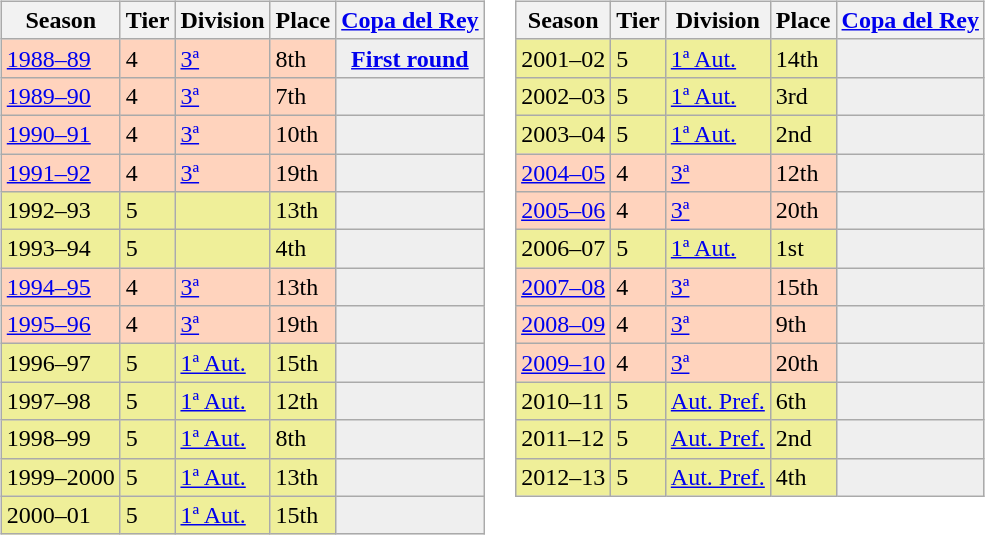<table>
<tr>
<td valign="top" width=0%><br><table class="wikitable">
<tr style="background:#f0f6fa;">
<th>Season</th>
<th>Tier</th>
<th>Division</th>
<th>Place</th>
<th><a href='#'>Copa del Rey</a></th>
</tr>
<tr>
<td style="background:#FFD3BD;"><a href='#'>1988–89</a></td>
<td style="background:#FFD3BD;">4</td>
<td style="background:#FFD3BD;"><a href='#'>3ª</a></td>
<td style="background:#FFD3BD;">8th</td>
<th style="background:#efefef;"><a href='#'>First round</a></th>
</tr>
<tr>
<td style="background:#FFD3BD;"><a href='#'>1989–90</a></td>
<td style="background:#FFD3BD;">4</td>
<td style="background:#FFD3BD;"><a href='#'>3ª</a></td>
<td style="background:#FFD3BD;">7th</td>
<th style="background:#efefef;"></th>
</tr>
<tr>
<td style="background:#FFD3BD;"><a href='#'>1990–91</a></td>
<td style="background:#FFD3BD;">4</td>
<td style="background:#FFD3BD;"><a href='#'>3ª</a></td>
<td style="background:#FFD3BD;">10th</td>
<th style="background:#efefef;"></th>
</tr>
<tr>
<td style="background:#FFD3BD;"><a href='#'>1991–92</a></td>
<td style="background:#FFD3BD;">4</td>
<td style="background:#FFD3BD;"><a href='#'>3ª</a></td>
<td style="background:#FFD3BD;">19th</td>
<th style="background:#efefef;"></th>
</tr>
<tr>
<td style="background:#EFEF99;">1992–93</td>
<td style="background:#EFEF99;">5</td>
<td style="background:#EFEF99;"></td>
<td style="background:#EFEF99;">13th</td>
<th style="background:#efefef;"></th>
</tr>
<tr>
<td style="background:#EFEF99;">1993–94</td>
<td style="background:#EFEF99;">5</td>
<td style="background:#EFEF99;"></td>
<td style="background:#EFEF99;">4th</td>
<th style="background:#efefef;"></th>
</tr>
<tr>
<td style="background:#FFD3BD;"><a href='#'>1994–95</a></td>
<td style="background:#FFD3BD;">4</td>
<td style="background:#FFD3BD;"><a href='#'>3ª</a></td>
<td style="background:#FFD3BD;">13th</td>
<th style="background:#efefef;"></th>
</tr>
<tr>
<td style="background:#FFD3BD;"><a href='#'>1995–96</a></td>
<td style="background:#FFD3BD;">4</td>
<td style="background:#FFD3BD;"><a href='#'>3ª</a></td>
<td style="background:#FFD3BD;">19th</td>
<th style="background:#efefef;"></th>
</tr>
<tr>
<td style="background:#EFEF99;">1996–97</td>
<td style="background:#EFEF99;">5</td>
<td style="background:#EFEF99;"><a href='#'>1ª Aut.</a></td>
<td style="background:#EFEF99;">15th</td>
<th style="background:#efefef;"></th>
</tr>
<tr>
<td style="background:#EFEF99;">1997–98</td>
<td style="background:#EFEF99;">5</td>
<td style="background:#EFEF99;"><a href='#'>1ª Aut.</a></td>
<td style="background:#EFEF99;">12th</td>
<th style="background:#efefef;"></th>
</tr>
<tr>
<td style="background:#EFEF99;">1998–99</td>
<td style="background:#EFEF99;">5</td>
<td style="background:#EFEF99;"><a href='#'>1ª Aut.</a></td>
<td style="background:#EFEF99;">8th</td>
<th style="background:#efefef;"></th>
</tr>
<tr>
<td style="background:#EFEF99;">1999–2000</td>
<td style="background:#EFEF99;">5</td>
<td style="background:#EFEF99;"><a href='#'>1ª Aut.</a></td>
<td style="background:#EFEF99;">13th</td>
<th style="background:#efefef;"></th>
</tr>
<tr>
<td style="background:#EFEF99;">2000–01</td>
<td style="background:#EFEF99;">5</td>
<td style="background:#EFEF99;"><a href='#'>1ª Aut.</a></td>
<td style="background:#EFEF99;">15th</td>
<th style="background:#efefef;"></th>
</tr>
</table>
</td>
<td valign="top" width=0%><br><table class="wikitable">
<tr style="background:#f0f6fa;">
<th>Season</th>
<th>Tier</th>
<th>Division</th>
<th>Place</th>
<th><a href='#'>Copa del Rey</a></th>
</tr>
<tr>
<td style="background:#EFEF99;">2001–02</td>
<td style="background:#EFEF99;">5</td>
<td style="background:#EFEF99;"><a href='#'>1ª Aut.</a></td>
<td style="background:#EFEF99;">14th</td>
<th style="background:#efefef;"></th>
</tr>
<tr>
<td style="background:#EFEF99;">2002–03</td>
<td style="background:#EFEF99;">5</td>
<td style="background:#EFEF99;"><a href='#'>1ª Aut.</a></td>
<td style="background:#EFEF99;">3rd</td>
<th style="background:#efefef;"></th>
</tr>
<tr>
<td style="background:#EFEF99;">2003–04</td>
<td style="background:#EFEF99;">5</td>
<td style="background:#EFEF99;"><a href='#'>1ª Aut.</a></td>
<td style="background:#EFEF99;">2nd</td>
<th style="background:#efefef;"></th>
</tr>
<tr>
<td style="background:#FFD3BD;"><a href='#'>2004–05</a></td>
<td style="background:#FFD3BD;">4</td>
<td style="background:#FFD3BD;"><a href='#'>3ª</a></td>
<td style="background:#FFD3BD;">12th</td>
<th style="background:#efefef;"></th>
</tr>
<tr>
<td style="background:#FFD3BD;"><a href='#'>2005–06</a></td>
<td style="background:#FFD3BD;">4</td>
<td style="background:#FFD3BD;"><a href='#'>3ª</a></td>
<td style="background:#FFD3BD;">20th</td>
<th style="background:#efefef;"></th>
</tr>
<tr>
<td style="background:#EFEF99;">2006–07</td>
<td style="background:#EFEF99;">5</td>
<td style="background:#EFEF99;"><a href='#'>1ª Aut.</a></td>
<td style="background:#EFEF99;">1st</td>
<th style="background:#efefef;"></th>
</tr>
<tr>
<td style="background:#FFD3BD;"><a href='#'>2007–08</a></td>
<td style="background:#FFD3BD;">4</td>
<td style="background:#FFD3BD;"><a href='#'>3ª</a></td>
<td style="background:#FFD3BD;">15th</td>
<th style="background:#efefef;"></th>
</tr>
<tr>
<td style="background:#FFD3BD;"><a href='#'>2008–09</a></td>
<td style="background:#FFD3BD;">4</td>
<td style="background:#FFD3BD;"><a href='#'>3ª</a></td>
<td style="background:#FFD3BD;">9th</td>
<td style="background:#efefef;"></td>
</tr>
<tr>
<td style="background:#FFD3BD;"><a href='#'>2009–10</a></td>
<td style="background:#FFD3BD;">4</td>
<td style="background:#FFD3BD;"><a href='#'>3ª</a></td>
<td style="background:#FFD3BD;">20th</td>
<td style="background:#efefef;"></td>
</tr>
<tr>
<td style="background:#EFEF99;">2010–11</td>
<td style="background:#EFEF99;">5</td>
<td style="background:#EFEF99;"><a href='#'>Aut. Pref.</a></td>
<td style="background:#EFEF99;">6th</td>
<th style="background:#efefef;"></th>
</tr>
<tr>
<td style="background:#EFEF99;">2011–12</td>
<td style="background:#EFEF99;">5</td>
<td style="background:#EFEF99;"><a href='#'>Aut. Pref.</a></td>
<td style="background:#EFEF99;">2nd</td>
<th style="background:#efefef;"></th>
</tr>
<tr>
<td style="background:#EFEF99;">2012–13</td>
<td style="background:#EFEF99;">5</td>
<td style="background:#EFEF99;"><a href='#'>Aut. Pref.</a></td>
<td style="background:#EFEF99;">4th</td>
<th style="background:#efefef;"></th>
</tr>
</table>
</td>
</tr>
</table>
